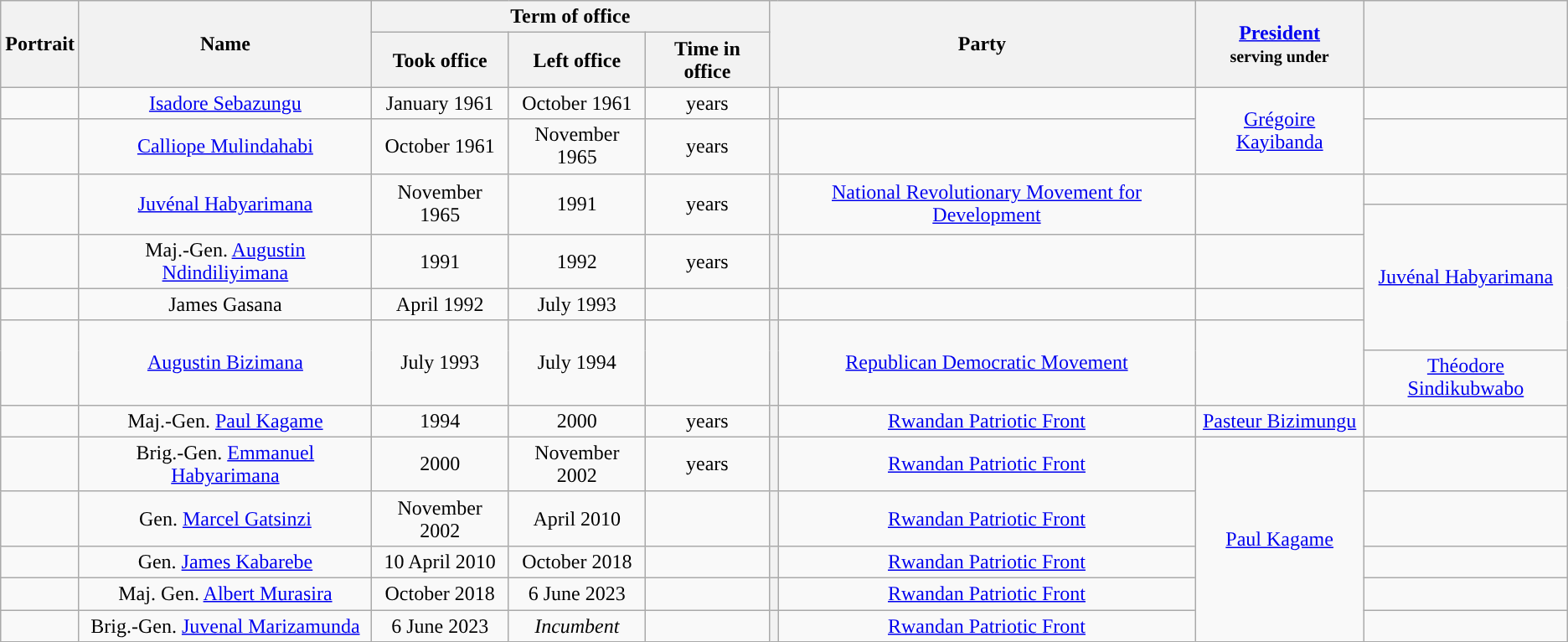<table class="wikitable" style="text-align:center">
<tr>
<th rowspan=2>Portrait</th>
<th rowspan=2>Name<br></th>
<th colspan=3>Term of office</th>
<th colspan=2 rowspan=2>Party</th>
<th rowspan=2><a href='#'>President</a><br><small>serving under</small></th>
<th rowspan=2></th>
</tr>
<tr>
<th>Took office</th>
<th>Left office</th>
<th>Time in office</th>
</tr>
<tr>
<td></td>
<td><a href='#'>Isadore Sebazungu</a></td>
<td>January 1961</td>
<td>October 1961</td>
<td> years</td>
<th></th>
<td></td>
<td rowspan="2"><a href='#'>Grégoire Kayibanda</a></td>
<td></td>
</tr>
<tr>
<td></td>
<td><a href='#'>Calliope Mulindahabi</a></td>
<td>October 1961</td>
<td>November 1965</td>
<td> years</td>
<th></th>
<td></td>
<td></td>
</tr>
<tr style="height: 24px;">
<td rowspan="2"></td>
<td rowspan="2"><a href='#'>Juvénal Habyarimana</a></td>
<td rowspan="2">November 1965</td>
<td rowspan="2">1991</td>
<td rowspan="2"> years</td>
<th rowspan="2" scope="row" style="background-color: "></th>
<td rowspan="2"><a href='#'>National Revolutionary Movement for Development</a></td>
<td rowspan="2"></td>
</tr>
<tr style="height: 24px;">
<td rowspan="4"><a href='#'>Juvénal Habyarimana</a></td>
</tr>
<tr>
<td></td>
<td>Maj.-Gen. <a href='#'>Augustin Ndindiliyimana</a></td>
<td>1991</td>
<td>1992</td>
<td> years</td>
<th></th>
<td></td>
<td></td>
</tr>
<tr>
<td></td>
<td>James Gasana</td>
<td>April 1992</td>
<td>July 1993</td>
<td></td>
<th></th>
<td></td>
<td></td>
</tr>
<tr style="height: 24px;">
<td rowspan="2"></td>
<td rowspan="2"><a href='#'>Augustin Bizimana</a></td>
<td rowspan="2">July 1993</td>
<td rowspan="2">July 1994</td>
<td rowspan="2"></td>
<th rowspan="2" scope="row" style="background-color: "></th>
<td rowspan="2"><a href='#'>Republican Democratic Movement</a></td>
<td rowspan="2"></td>
</tr>
<tr>
<td><a href='#'>Théodore Sindikubwabo</a></td>
</tr>
<tr>
<td></td>
<td>Maj.-Gen. <a href='#'>Paul Kagame</a></td>
<td>1994</td>
<td>2000</td>
<td> years</td>
<th scope="row" style="background-color: "></th>
<td><a href='#'>Rwandan Patriotic Front</a></td>
<td><a href='#'>Pasteur Bizimungu</a></td>
<td></td>
</tr>
<tr>
<td></td>
<td>Brig.-Gen. <a href='#'>Emmanuel Habyarimana</a></td>
<td>2000</td>
<td>November 2002</td>
<td> years</td>
<th scope="row" style="background-color: "></th>
<td><a href='#'>Rwandan Patriotic Front</a></td>
<td rowspan="5"><a href='#'>Paul Kagame</a></td>
<td></td>
</tr>
<tr>
<td></td>
<td>Gen. <a href='#'>Marcel Gatsinzi</a></td>
<td>November 2002</td>
<td>April 2010</td>
<td></td>
<th scope="row" style="background-color: "></th>
<td><a href='#'>Rwandan Patriotic Front</a></td>
<td></td>
</tr>
<tr>
<td></td>
<td>Gen. <a href='#'>James Kabarebe </a></td>
<td>10 April 2010</td>
<td>October 2018</td>
<td></td>
<th scope="row" style="background-color: "></th>
<td><a href='#'>Rwandan Patriotic Front</a></td>
<td></td>
</tr>
<tr>
<td></td>
<td>Maj. Gen. <a href='#'>Albert Murasira</a></td>
<td>October 2018</td>
<td>6 June 2023</td>
<td></td>
<th scope="row" style="background-color: "></th>
<td><a href='#'>Rwandan Patriotic Front</a></td>
<td></td>
</tr>
<tr>
<td></td>
<td>Brig.-Gen. <a href='#'>Juvenal Marizamunda</a></td>
<td>6 June 2023</td>
<td><em>Incumbent</em></td>
<td></td>
<th scope="row" style="background-color: "></th>
<td><a href='#'>Rwandan Patriotic Front</a></td>
<td></td>
</tr>
</table>
